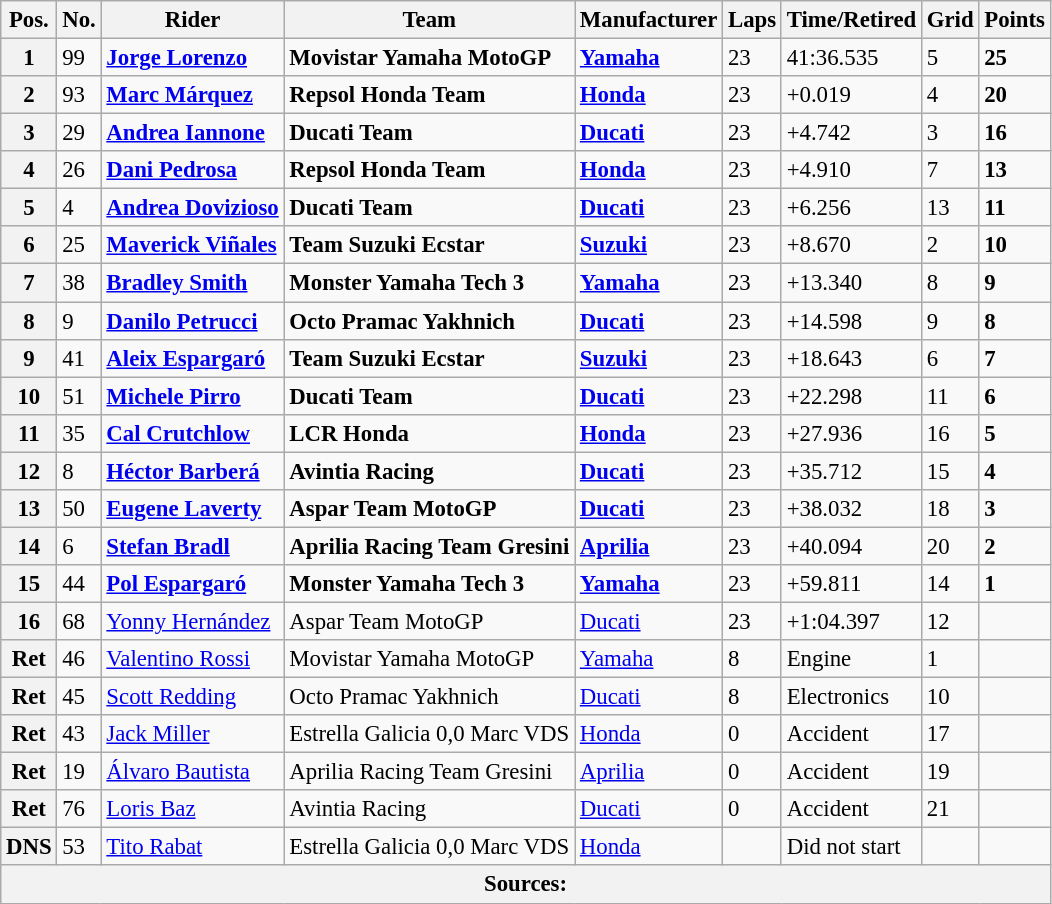<table class="wikitable" style="font-size: 95%;">
<tr>
<th>Pos.</th>
<th>No.</th>
<th>Rider</th>
<th>Team</th>
<th>Manufacturer</th>
<th>Laps</th>
<th>Time/Retired</th>
<th>Grid</th>
<th>Points</th>
</tr>
<tr>
<th>1</th>
<td>99</td>
<td> <strong><a href='#'>Jorge Lorenzo</a></strong></td>
<td><strong>Movistar Yamaha MotoGP</strong></td>
<td><strong><a href='#'>Yamaha</a></strong></td>
<td>23</td>
<td>41:36.535</td>
<td>5</td>
<td><strong>25</strong></td>
</tr>
<tr>
<th>2</th>
<td>93</td>
<td> <strong><a href='#'>Marc Márquez</a></strong></td>
<td><strong>Repsol Honda Team</strong></td>
<td><strong><a href='#'>Honda</a></strong></td>
<td>23</td>
<td>+0.019</td>
<td>4</td>
<td><strong>20</strong></td>
</tr>
<tr>
<th>3</th>
<td>29</td>
<td> <strong><a href='#'>Andrea Iannone</a></strong></td>
<td><strong>Ducati Team</strong></td>
<td><strong><a href='#'>Ducati</a></strong></td>
<td>23</td>
<td>+4.742</td>
<td>3</td>
<td><strong>16</strong></td>
</tr>
<tr>
<th>4</th>
<td>26</td>
<td> <strong><a href='#'>Dani Pedrosa</a></strong></td>
<td><strong>Repsol Honda Team</strong></td>
<td><strong><a href='#'>Honda</a></strong></td>
<td>23</td>
<td>+4.910</td>
<td>7</td>
<td><strong>13</strong></td>
</tr>
<tr>
<th>5</th>
<td>4</td>
<td> <strong><a href='#'>Andrea Dovizioso</a></strong></td>
<td><strong>Ducati Team</strong></td>
<td><strong><a href='#'>Ducati</a></strong></td>
<td>23</td>
<td>+6.256</td>
<td>13</td>
<td><strong>11</strong></td>
</tr>
<tr>
<th>6</th>
<td>25</td>
<td> <strong><a href='#'>Maverick Viñales</a></strong></td>
<td><strong>Team Suzuki Ecstar</strong></td>
<td><strong><a href='#'>Suzuki</a></strong></td>
<td>23</td>
<td>+8.670</td>
<td>2</td>
<td><strong>10</strong></td>
</tr>
<tr>
<th>7</th>
<td>38</td>
<td> <strong><a href='#'>Bradley Smith</a></strong></td>
<td><strong>Monster Yamaha Tech 3</strong></td>
<td><strong><a href='#'>Yamaha</a></strong></td>
<td>23</td>
<td>+13.340</td>
<td>8</td>
<td><strong>9</strong></td>
</tr>
<tr>
<th>8</th>
<td>9</td>
<td> <strong><a href='#'>Danilo Petrucci</a></strong></td>
<td><strong>Octo Pramac Yakhnich</strong></td>
<td><strong><a href='#'>Ducati</a></strong></td>
<td>23</td>
<td>+14.598</td>
<td>9</td>
<td><strong>8</strong></td>
</tr>
<tr>
<th>9</th>
<td>41</td>
<td> <strong><a href='#'>Aleix Espargaró</a></strong></td>
<td><strong>Team Suzuki Ecstar</strong></td>
<td><strong><a href='#'>Suzuki</a></strong></td>
<td>23</td>
<td>+18.643</td>
<td>6</td>
<td><strong>7</strong></td>
</tr>
<tr>
<th>10</th>
<td>51</td>
<td> <strong><a href='#'>Michele Pirro</a></strong></td>
<td><strong>Ducati Team</strong></td>
<td><strong><a href='#'>Ducati</a></strong></td>
<td>23</td>
<td>+22.298</td>
<td>11</td>
<td><strong>6</strong></td>
</tr>
<tr>
<th>11</th>
<td>35</td>
<td> <strong><a href='#'>Cal Crutchlow</a></strong></td>
<td><strong>LCR Honda</strong></td>
<td><strong><a href='#'>Honda</a></strong></td>
<td>23</td>
<td>+27.936</td>
<td>16</td>
<td><strong>5</strong></td>
</tr>
<tr>
<th>12</th>
<td>8</td>
<td> <strong><a href='#'>Héctor Barberá</a></strong></td>
<td><strong>Avintia Racing</strong></td>
<td><strong><a href='#'>Ducati</a></strong></td>
<td>23</td>
<td>+35.712</td>
<td>15</td>
<td><strong>4</strong></td>
</tr>
<tr>
<th>13</th>
<td>50</td>
<td> <strong><a href='#'>Eugene Laverty</a></strong></td>
<td><strong>Aspar Team MotoGP</strong></td>
<td><strong><a href='#'>Ducati</a></strong></td>
<td>23</td>
<td>+38.032</td>
<td>18</td>
<td><strong>3</strong></td>
</tr>
<tr>
<th>14</th>
<td>6</td>
<td> <strong><a href='#'>Stefan Bradl</a></strong></td>
<td><strong>Aprilia Racing Team Gresini</strong></td>
<td><strong><a href='#'>Aprilia</a></strong></td>
<td>23</td>
<td>+40.094</td>
<td>20</td>
<td><strong>2</strong></td>
</tr>
<tr>
<th>15</th>
<td>44</td>
<td> <strong><a href='#'>Pol Espargaró</a></strong></td>
<td><strong>Monster Yamaha Tech 3</strong></td>
<td><strong><a href='#'>Yamaha</a></strong></td>
<td>23</td>
<td>+59.811</td>
<td>14</td>
<td><strong>1</strong></td>
</tr>
<tr>
<th>16</th>
<td>68</td>
<td> <a href='#'>Yonny Hernández</a></td>
<td>Aspar Team MotoGP</td>
<td><a href='#'>Ducati</a></td>
<td>23</td>
<td>+1:04.397</td>
<td>12</td>
<td></td>
</tr>
<tr>
<th>Ret</th>
<td>46</td>
<td> <a href='#'>Valentino Rossi</a></td>
<td>Movistar Yamaha MotoGP</td>
<td><a href='#'>Yamaha</a></td>
<td>8</td>
<td>Engine</td>
<td>1</td>
<td></td>
</tr>
<tr>
<th>Ret</th>
<td>45</td>
<td> <a href='#'>Scott Redding</a></td>
<td>Octo Pramac Yakhnich</td>
<td><a href='#'>Ducati</a></td>
<td>8</td>
<td>Electronics</td>
<td>10</td>
<td></td>
</tr>
<tr>
<th>Ret</th>
<td>43</td>
<td> <a href='#'>Jack Miller</a></td>
<td>Estrella Galicia 0,0 Marc VDS</td>
<td><a href='#'>Honda</a></td>
<td>0</td>
<td>Accident</td>
<td>17</td>
<td></td>
</tr>
<tr>
<th>Ret</th>
<td>19</td>
<td> <a href='#'>Álvaro Bautista</a></td>
<td>Aprilia Racing Team Gresini</td>
<td><a href='#'>Aprilia</a></td>
<td>0</td>
<td>Accident</td>
<td>19</td>
<td></td>
</tr>
<tr>
<th>Ret</th>
<td>76</td>
<td> <a href='#'>Loris Baz</a></td>
<td>Avintia Racing</td>
<td><a href='#'>Ducati</a></td>
<td>0</td>
<td>Accident</td>
<td>21</td>
<td></td>
</tr>
<tr>
<th>DNS</th>
<td>53</td>
<td> <a href='#'>Tito Rabat</a></td>
<td>Estrella Galicia 0,0 Marc VDS</td>
<td><a href='#'>Honda</a></td>
<td></td>
<td>Did not start</td>
<td></td>
<td></td>
</tr>
<tr>
<th colspan=9>Sources: </th>
</tr>
</table>
